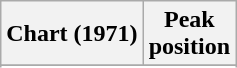<table class="wikitable">
<tr>
<th>Chart (1971)</th>
<th>Peak<br>position</th>
</tr>
<tr>
</tr>
<tr>
</tr>
</table>
